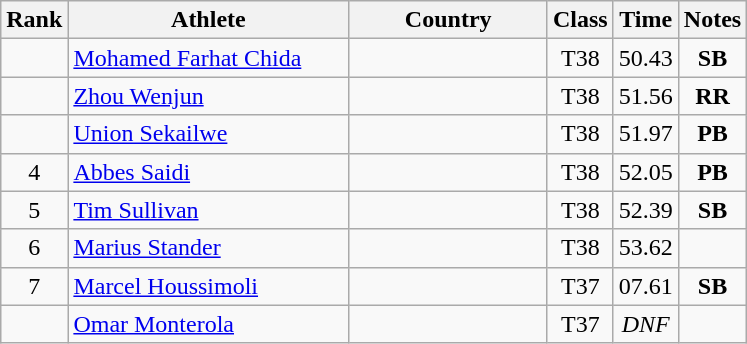<table class="wikitable sortable" style="text-align:center">
<tr>
<th>Rank</th>
<th style="width:180px">Athlete</th>
<th style="width:125px">Country</th>
<th>Class</th>
<th>Time</th>
<th>Notes</th>
</tr>
<tr>
<td></td>
<td style="text-align:left;"><a href='#'>Mohamed Farhat Chida</a></td>
<td style="text-align:left;"></td>
<td>T38</td>
<td>50.43</td>
<td><strong>SB</strong></td>
</tr>
<tr>
<td></td>
<td style="text-align:left;"><a href='#'>Zhou Wenjun</a></td>
<td style="text-align:left;"></td>
<td>T38</td>
<td>51.56</td>
<td><strong>RR</strong></td>
</tr>
<tr>
<td></td>
<td style="text-align:left;"><a href='#'>Union Sekailwe</a></td>
<td style="text-align:left;"></td>
<td>T38</td>
<td>51.97</td>
<td><strong>PB</strong></td>
</tr>
<tr>
<td>4</td>
<td style="text-align:left;"><a href='#'>Abbes Saidi</a></td>
<td style="text-align:left;"></td>
<td>T38</td>
<td>52.05</td>
<td><strong>PB</strong></td>
</tr>
<tr>
<td>5</td>
<td style="text-align:left;"><a href='#'>Tim Sullivan</a></td>
<td style="text-align:left;"></td>
<td>T38</td>
<td>52.39</td>
<td><strong>SB</strong></td>
</tr>
<tr>
<td>6</td>
<td style="text-align:left;"><a href='#'>Marius Stander</a></td>
<td style="text-align:left;"></td>
<td>T38</td>
<td>53.62</td>
<td></td>
</tr>
<tr>
<td>7</td>
<td style="text-align:left;"><a href='#'>Marcel Houssimoli</a></td>
<td style="text-align:left;"></td>
<td>T37</td>
<td>07.61</td>
<td><strong>SB</strong></td>
</tr>
<tr>
<td></td>
<td style="text-align:left;"><a href='#'>Omar Monterola</a></td>
<td style="text-align:left;"></td>
<td>T37</td>
<td><em>DNF</em></td>
<td></td>
</tr>
</table>
